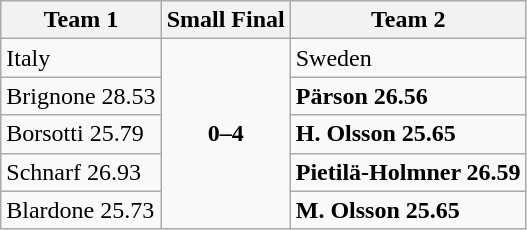<table class="wikitable">
<tr>
<th>Team 1</th>
<th>Small Final</th>
<th>Team 2</th>
</tr>
<tr>
<td> Italy</td>
<td rowspan=5 align="center"><strong>0–4</strong></td>
<td> Sweden</td>
</tr>
<tr>
<td>Brignone 28.53</td>
<td><strong>Pärson 26.56</strong></td>
</tr>
<tr>
<td>Borsotti 25.79</td>
<td><strong>H. Olsson 25.65</strong></td>
</tr>
<tr>
<td>Schnarf 26.93</td>
<td><strong>Pietilä-Holmner 26.59</strong></td>
</tr>
<tr>
<td>Blardone 25.73</td>
<td><strong>M. Olsson 25.65</strong></td>
</tr>
</table>
